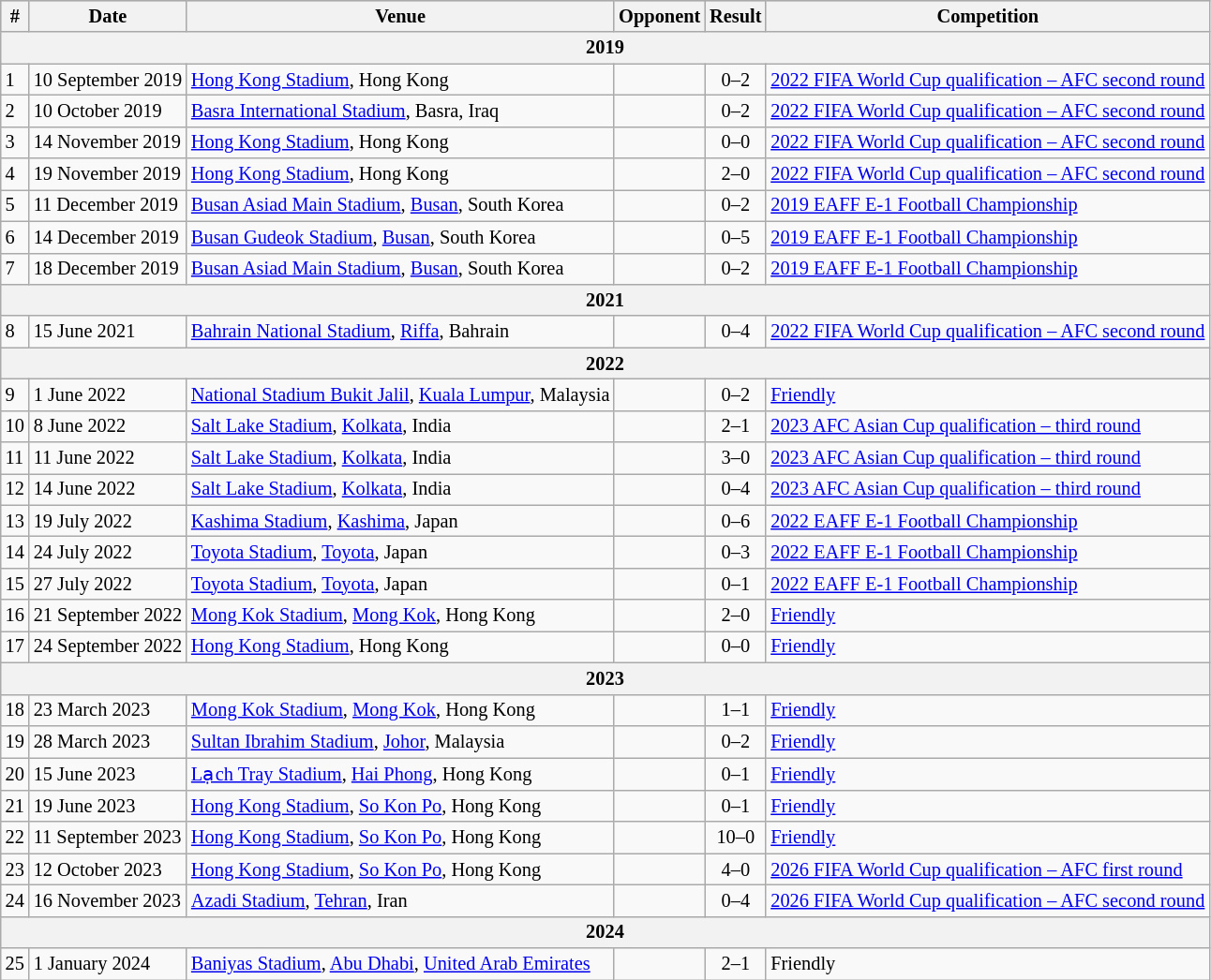<table class="wikitable collapsible collapsed" style="font-size:85%; text-align: left;">
<tr bgcolor="#CCCCCC" align="center">
<th>#</th>
<th>Date</th>
<th>Venue</th>
<th>Opponent</th>
<th>Result</th>
<th>Competition</th>
</tr>
<tr>
<th colspan="6">2019</th>
</tr>
<tr>
<td>1</td>
<td>10 September 2019</td>
<td><a href='#'>Hong Kong Stadium</a>, Hong Kong</td>
<td></td>
<td align=center>0–2</td>
<td><a href='#'>2022 FIFA World Cup qualification – AFC second round</a></td>
</tr>
<tr>
<td>2</td>
<td>10 October 2019</td>
<td><a href='#'>Basra International Stadium</a>, Basra, Iraq</td>
<td></td>
<td align=center>0–2</td>
<td><a href='#'>2022 FIFA World Cup qualification – AFC second round</a></td>
</tr>
<tr>
<td>3</td>
<td>14 November 2019</td>
<td><a href='#'>Hong Kong Stadium</a>, Hong Kong</td>
<td></td>
<td align=center>0–0</td>
<td><a href='#'>2022 FIFA World Cup qualification – AFC second round</a></td>
</tr>
<tr>
<td>4</td>
<td>19 November 2019</td>
<td><a href='#'>Hong Kong Stadium</a>, Hong Kong</td>
<td></td>
<td align=center>2–0</td>
<td><a href='#'>2022 FIFA World Cup qualification – AFC second round</a></td>
</tr>
<tr>
<td>5</td>
<td>11 December 2019</td>
<td><a href='#'>Busan Asiad Main Stadium</a>, <a href='#'>Busan</a>, South Korea</td>
<td></td>
<td align=center>0–2</td>
<td><a href='#'>2019 EAFF E-1 Football Championship</a></td>
</tr>
<tr>
<td>6</td>
<td>14 December 2019</td>
<td><a href='#'>Busan Gudeok Stadium</a>, <a href='#'>Busan</a>, South Korea</td>
<td></td>
<td align=center>0–5</td>
<td><a href='#'>2019 EAFF E-1 Football Championship</a></td>
</tr>
<tr>
<td>7</td>
<td>18 December 2019</td>
<td><a href='#'>Busan Asiad Main Stadium</a>, <a href='#'>Busan</a>, South Korea</td>
<td></td>
<td align=center>0–2</td>
<td><a href='#'>2019 EAFF E-1 Football Championship</a></td>
</tr>
<tr>
<th colspan="6">2021</th>
</tr>
<tr>
<td>8</td>
<td>15 June 2021</td>
<td><a href='#'>Bahrain National Stadium</a>, <a href='#'>Riffa</a>, Bahrain</td>
<td></td>
<td align=center>0–4</td>
<td><a href='#'>2022 FIFA World Cup qualification – AFC second round</a></td>
</tr>
<tr>
<th colspan="6">2022</th>
</tr>
<tr>
<td>9</td>
<td>1 June 2022</td>
<td><a href='#'>National Stadium Bukit Jalil</a>, <a href='#'>Kuala Lumpur</a>, Malaysia</td>
<td></td>
<td align=center>0–2</td>
<td><a href='#'>Friendly</a></td>
</tr>
<tr>
<td>10</td>
<td>8 June 2022</td>
<td><a href='#'>Salt Lake Stadium</a>, <a href='#'>Kolkata</a>, India</td>
<td></td>
<td align=center>2–1</td>
<td><a href='#'>2023 AFC Asian Cup qualification – third round</a></td>
</tr>
<tr>
<td>11</td>
<td>11 June 2022</td>
<td><a href='#'>Salt Lake Stadium</a>, <a href='#'>Kolkata</a>, India</td>
<td></td>
<td align=center>3–0</td>
<td><a href='#'>2023 AFC Asian Cup qualification – third round</a></td>
</tr>
<tr>
<td>12</td>
<td>14 June 2022</td>
<td><a href='#'>Salt Lake Stadium</a>, <a href='#'>Kolkata</a>, India</td>
<td></td>
<td align=center>0–4</td>
<td><a href='#'>2023 AFC Asian Cup qualification – third round</a></td>
</tr>
<tr>
<td>13</td>
<td>19 July 2022</td>
<td><a href='#'>Kashima Stadium</a>, <a href='#'>Kashima</a>, Japan</td>
<td></td>
<td align=center>0–6</td>
<td><a href='#'>2022 EAFF E-1 Football Championship</a></td>
</tr>
<tr>
<td>14</td>
<td>24 July 2022</td>
<td><a href='#'>Toyota Stadium</a>, <a href='#'>Toyota</a>, Japan</td>
<td></td>
<td align=center>0–3</td>
<td><a href='#'>2022 EAFF E-1 Football Championship</a></td>
</tr>
<tr>
<td>15</td>
<td>27 July 2022</td>
<td><a href='#'>Toyota Stadium</a>, <a href='#'>Toyota</a>, Japan</td>
<td></td>
<td align=center>0–1</td>
<td><a href='#'>2022 EAFF E-1 Football Championship</a></td>
</tr>
<tr>
<td>16</td>
<td>21 September 2022</td>
<td><a href='#'>Mong Kok Stadium</a>, <a href='#'>Mong Kok</a>, Hong Kong</td>
<td></td>
<td align="center">2–0</td>
<td><a href='#'>Friendly</a></td>
</tr>
<tr>
<td>17</td>
<td>24 September 2022</td>
<td><a href='#'>Hong Kong Stadium</a>, Hong Kong</td>
<td></td>
<td align="center">0–0</td>
<td><a href='#'>Friendly</a></td>
</tr>
<tr>
<th colspan="6">2023</th>
</tr>
<tr>
<td>18</td>
<td>23 March 2023</td>
<td><a href='#'>Mong Kok Stadium</a>, <a href='#'>Mong Kok</a>, Hong Kong</td>
<td></td>
<td align=center>1–1</td>
<td><a href='#'>Friendly</a></td>
</tr>
<tr>
<td>19</td>
<td>28 March 2023</td>
<td><a href='#'>Sultan Ibrahim Stadium</a>, <a href='#'>Johor</a>, Malaysia</td>
<td></td>
<td align=center>0–2</td>
<td><a href='#'>Friendly</a></td>
</tr>
<tr>
<td>20</td>
<td>15 June 2023</td>
<td><a href='#'>Lạch Tray Stadium</a>, <a href='#'>Hai Phong</a>, Hong Kong</td>
<td></td>
<td align=center>0–1</td>
<td><a href='#'>Friendly</a></td>
</tr>
<tr>
<td>21</td>
<td>19 June 2023</td>
<td><a href='#'>Hong Kong Stadium</a>, <a href='#'>So Kon Po</a>, Hong Kong</td>
<td></td>
<td align=center>0–1</td>
<td><a href='#'>Friendly</a></td>
</tr>
<tr>
<td>22</td>
<td>11 September 2023</td>
<td><a href='#'>Hong Kong Stadium</a>, <a href='#'>So Kon Po</a>, Hong Kong</td>
<td></td>
<td align=center>10–0</td>
<td><a href='#'>Friendly</a></td>
</tr>
<tr>
<td>23</td>
<td>12 October 2023</td>
<td><a href='#'>Hong Kong Stadium</a>, <a href='#'>So Kon Po</a>, Hong Kong</td>
<td></td>
<td align=center>4–0</td>
<td><a href='#'>2026 FIFA World Cup qualification – AFC first round</a></td>
</tr>
<tr>
<td>24</td>
<td>16 November 2023</td>
<td><a href='#'>Azadi Stadium</a>, <a href='#'>Tehran</a>, Iran</td>
<td></td>
<td align=center>0–4</td>
<td><a href='#'>2026 FIFA World Cup qualification – AFC second round</a></td>
</tr>
<tr>
<th colspan="6">2024</th>
</tr>
<tr>
<td>25</td>
<td>1 January 2024</td>
<td><a href='#'>Baniyas Stadium</a>, <a href='#'>Abu Dhabi</a>, <a href='#'>United Arab Emirates</a></td>
<td></td>
<td align=center>2–1</td>
<td>Friendly</td>
</tr>
</table>
